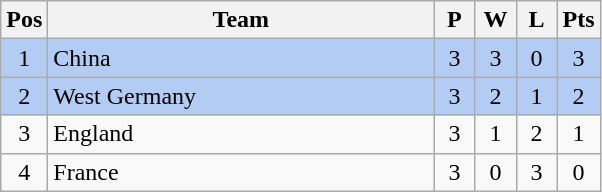<table class="wikitable" style="font-size: 100%">
<tr>
<th width=15>Pos</th>
<th width=250>Team</th>
<th width=20>P</th>
<th width=20>W</th>
<th width=20>L</th>
<th width=20>Pts</th>
</tr>
<tr align=center style="background: #b2ccf4;">
<td>1</td>
<td align="left"> China</td>
<td>3</td>
<td>3</td>
<td>0</td>
<td>3</td>
</tr>
<tr align=center style="background: #b2ccf4;">
<td>2</td>
<td align="left"> West Germany</td>
<td>3</td>
<td>2</td>
<td>1</td>
<td>2</td>
</tr>
<tr align=center>
<td>3</td>
<td align="left"> England</td>
<td>3</td>
<td>1</td>
<td>2</td>
<td>1</td>
</tr>
<tr align=center>
<td>4</td>
<td align="left"> France</td>
<td>3</td>
<td>0</td>
<td>3</td>
<td>0</td>
</tr>
</table>
